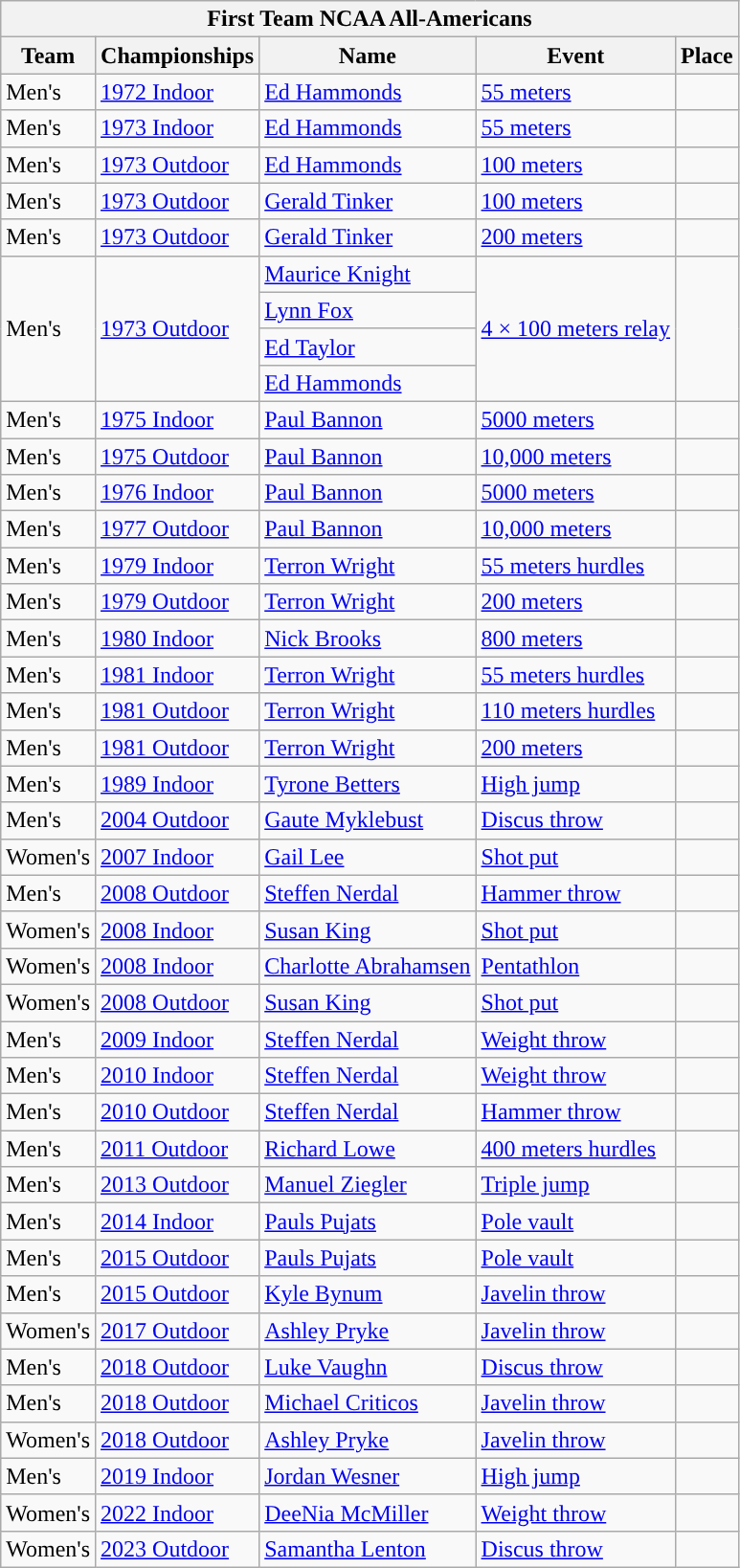<table class="wikitable sortable">
<tr>
<th colspan="5">First Team NCAA All-Americans</th>
</tr>
<tr>
<th scope="col">Team</th>
<th scope="col">Championships</th>
<th scope="col">Name</th>
<th scope="col">Event</th>
<th scope="col">Place</th>
</tr>
<tr>
<td>Men's</td>
<td><a href='#'>1972 Indoor</a></td>
<td><a href='#'>Ed Hammonds</a></td>
<td><a href='#'>55 meters</a></td>
<td></td>
</tr>
<tr>
<td>Men's</td>
<td><a href='#'>1973 Indoor</a></td>
<td><a href='#'>Ed Hammonds</a></td>
<td><a href='#'>55 meters</a></td>
<td></td>
</tr>
<tr>
<td>Men's</td>
<td><a href='#'>1973 Outdoor</a></td>
<td><a href='#'>Ed Hammonds</a></td>
<td><a href='#'>100 meters</a></td>
<td></td>
</tr>
<tr>
<td>Men's</td>
<td><a href='#'>1973 Outdoor</a></td>
<td><a href='#'>Gerald Tinker</a></td>
<td><a href='#'>100 meters</a></td>
<td></td>
</tr>
<tr>
<td>Men's</td>
<td><a href='#'>1973 Outdoor</a></td>
<td><a href='#'>Gerald Tinker</a></td>
<td><a href='#'>200 meters</a></td>
<td></td>
</tr>
<tr>
<td rowspan=4>Men's</td>
<td rowspan=4><a href='#'>1973 Outdoor</a></td>
<td><a href='#'>Maurice Knight</a></td>
<td rowspan=4><a href='#'>4 × 100 meters relay</a></td>
<td rowspan=4></td>
</tr>
<tr>
<td><a href='#'>Lynn Fox</a></td>
</tr>
<tr>
<td><a href='#'>Ed Taylor</a></td>
</tr>
<tr>
<td><a href='#'>Ed Hammonds</a></td>
</tr>
<tr>
<td>Men's</td>
<td><a href='#'>1975 Indoor</a></td>
<td><a href='#'>Paul Bannon</a></td>
<td><a href='#'>5000 meters</a></td>
<td></td>
</tr>
<tr>
<td>Men's</td>
<td><a href='#'>1975 Outdoor</a></td>
<td><a href='#'>Paul Bannon</a></td>
<td><a href='#'>10,000 meters</a></td>
<td></td>
</tr>
<tr>
<td>Men's</td>
<td><a href='#'>1976 Indoor</a></td>
<td><a href='#'>Paul Bannon</a></td>
<td><a href='#'>5000 meters</a></td>
<td></td>
</tr>
<tr>
<td>Men's</td>
<td><a href='#'>1977 Outdoor</a></td>
<td><a href='#'>Paul Bannon</a></td>
<td><a href='#'>10,000 meters</a></td>
<td></td>
</tr>
<tr>
<td>Men's</td>
<td><a href='#'>1979 Indoor</a></td>
<td><a href='#'>Terron Wright</a></td>
<td><a href='#'>55 meters hurdles</a></td>
<td></td>
</tr>
<tr>
<td>Men's</td>
<td><a href='#'>1979 Outdoor</a></td>
<td><a href='#'>Terron Wright</a></td>
<td><a href='#'>200 meters</a></td>
<td></td>
</tr>
<tr>
<td>Men's</td>
<td><a href='#'>1980 Indoor</a></td>
<td><a href='#'>Nick Brooks</a></td>
<td><a href='#'>800 meters</a></td>
<td></td>
</tr>
<tr>
<td>Men's</td>
<td><a href='#'>1981 Indoor</a></td>
<td><a href='#'>Terron Wright</a></td>
<td><a href='#'>55 meters hurdles</a></td>
<td></td>
</tr>
<tr>
<td>Men's</td>
<td><a href='#'>1981 Outdoor</a></td>
<td><a href='#'>Terron Wright</a></td>
<td><a href='#'>110 meters hurdles</a></td>
<td></td>
</tr>
<tr>
<td>Men's</td>
<td><a href='#'>1981 Outdoor</a></td>
<td><a href='#'>Terron Wright</a></td>
<td><a href='#'>200 meters</a></td>
<td></td>
</tr>
<tr>
<td>Men's</td>
<td><a href='#'>1989 Indoor</a></td>
<td><a href='#'>Tyrone Betters</a></td>
<td><a href='#'>High jump</a></td>
<td></td>
</tr>
<tr>
<td>Men's</td>
<td><a href='#'>2004 Outdoor</a></td>
<td><a href='#'>Gaute Myklebust</a></td>
<td><a href='#'>Discus throw</a></td>
<td></td>
</tr>
<tr>
<td>Women's</td>
<td><a href='#'>2007 Indoor</a></td>
<td><a href='#'>Gail Lee</a></td>
<td><a href='#'>Shot put</a></td>
<td></td>
</tr>
<tr>
<td>Men's</td>
<td><a href='#'>2008 Outdoor</a></td>
<td><a href='#'>Steffen Nerdal</a></td>
<td><a href='#'>Hammer throw</a></td>
<td></td>
</tr>
<tr>
<td>Women's</td>
<td><a href='#'>2008 Indoor</a></td>
<td><a href='#'>Susan King</a></td>
<td><a href='#'>Shot put</a></td>
<td></td>
</tr>
<tr>
<td>Women's</td>
<td><a href='#'>2008 Indoor</a></td>
<td><a href='#'>Charlotte Abrahamsen</a></td>
<td><a href='#'>Pentathlon</a></td>
<td></td>
</tr>
<tr>
<td>Women's</td>
<td><a href='#'>2008 Outdoor</a></td>
<td><a href='#'>Susan King</a></td>
<td><a href='#'>Shot put</a></td>
<td></td>
</tr>
<tr>
<td>Men's</td>
<td><a href='#'>2009 Indoor</a></td>
<td><a href='#'>Steffen Nerdal</a></td>
<td><a href='#'>Weight throw</a></td>
<td></td>
</tr>
<tr>
<td>Men's</td>
<td><a href='#'>2010 Indoor</a></td>
<td><a href='#'>Steffen Nerdal</a></td>
<td><a href='#'>Weight throw</a></td>
<td></td>
</tr>
<tr>
<td>Men's</td>
<td><a href='#'>2010 Outdoor</a></td>
<td><a href='#'>Steffen Nerdal</a></td>
<td><a href='#'>Hammer throw</a></td>
<td></td>
</tr>
<tr>
<td>Men's</td>
<td><a href='#'>2011 Outdoor</a></td>
<td><a href='#'>Richard Lowe</a></td>
<td><a href='#'>400 meters hurdles</a></td>
<td></td>
</tr>
<tr>
<td>Men's</td>
<td><a href='#'>2013 Outdoor</a></td>
<td><a href='#'>Manuel Ziegler</a></td>
<td><a href='#'>Triple jump</a></td>
<td></td>
</tr>
<tr>
<td>Men's</td>
<td><a href='#'>2014 Indoor</a></td>
<td><a href='#'>Pauls Pujats</a></td>
<td><a href='#'>Pole vault</a></td>
<td></td>
</tr>
<tr>
<td>Men's</td>
<td><a href='#'>2015 Outdoor</a></td>
<td><a href='#'>Pauls Pujats</a></td>
<td><a href='#'>Pole vault</a></td>
<td></td>
</tr>
<tr>
<td>Men's</td>
<td><a href='#'>2015 Outdoor</a></td>
<td><a href='#'>Kyle Bynum</a></td>
<td><a href='#'>Javelin throw</a></td>
<td></td>
</tr>
<tr>
<td>Women's</td>
<td><a href='#'>2017 Outdoor</a></td>
<td><a href='#'>Ashley Pryke</a></td>
<td><a href='#'>Javelin throw</a></td>
<td></td>
</tr>
<tr>
<td>Men's</td>
<td><a href='#'>2018 Outdoor</a></td>
<td><a href='#'>Luke Vaughn</a></td>
<td><a href='#'>Discus throw</a></td>
<td></td>
</tr>
<tr>
<td>Men's</td>
<td><a href='#'>2018 Outdoor</a></td>
<td><a href='#'>Michael Criticos</a></td>
<td><a href='#'>Javelin throw</a></td>
<td></td>
</tr>
<tr>
<td>Women's</td>
<td><a href='#'>2018 Outdoor</a></td>
<td><a href='#'>Ashley Pryke</a></td>
<td><a href='#'>Javelin throw</a></td>
<td></td>
</tr>
<tr>
<td>Men's</td>
<td><a href='#'>2019 Indoor</a></td>
<td><a href='#'>Jordan Wesner</a></td>
<td><a href='#'>High jump</a></td>
<td></td>
</tr>
<tr>
<td>Women's</td>
<td><a href='#'>2022 Indoor</a></td>
<td><a href='#'>DeeNia McMiller</a></td>
<td><a href='#'>Weight throw</a></td>
<td></td>
</tr>
<tr>
<td>Women's</td>
<td><a href='#'>2023 Outdoor</a></td>
<td><a href='#'>Samantha Lenton</a></td>
<td><a href='#'>Discus throw</a></td>
<td></td>
</tr>
</table>
